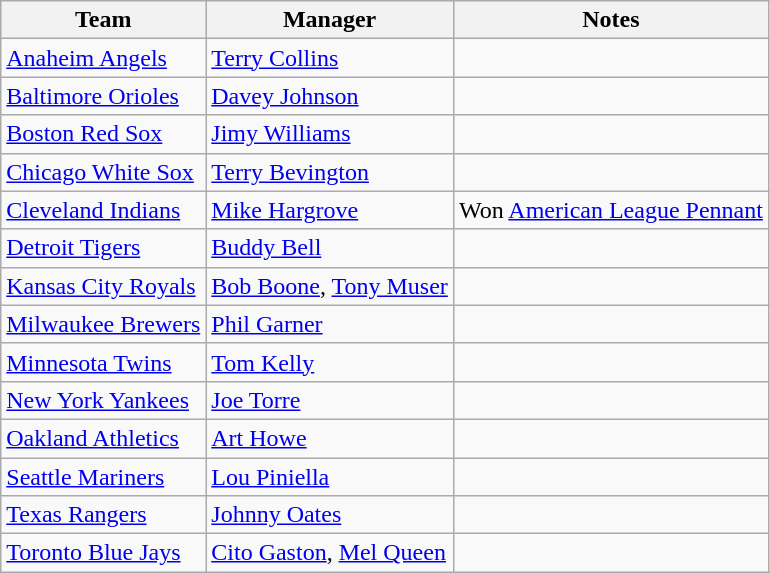<table class="wikitable">
<tr>
<th>Team</th>
<th>Manager</th>
<th>Notes</th>
</tr>
<tr>
<td><a href='#'>Anaheim Angels</a></td>
<td><a href='#'>Terry Collins</a></td>
<td></td>
</tr>
<tr>
<td><a href='#'>Baltimore Orioles</a></td>
<td><a href='#'>Davey Johnson</a></td>
<td></td>
</tr>
<tr>
<td><a href='#'>Boston Red Sox</a></td>
<td><a href='#'>Jimy Williams</a></td>
<td></td>
</tr>
<tr>
<td><a href='#'>Chicago White Sox</a></td>
<td><a href='#'>Terry Bevington</a></td>
<td></td>
</tr>
<tr>
<td><a href='#'>Cleveland Indians</a></td>
<td><a href='#'>Mike Hargrove</a></td>
<td>Won <a href='#'>American League Pennant</a></td>
</tr>
<tr>
<td><a href='#'>Detroit Tigers</a></td>
<td><a href='#'>Buddy Bell</a></td>
<td></td>
</tr>
<tr>
<td><a href='#'>Kansas City Royals</a></td>
<td><a href='#'>Bob Boone</a>, <a href='#'>Tony Muser</a></td>
<td></td>
</tr>
<tr>
<td><a href='#'>Milwaukee Brewers</a></td>
<td><a href='#'>Phil Garner</a></td>
<td></td>
</tr>
<tr>
<td><a href='#'>Minnesota Twins</a></td>
<td><a href='#'>Tom Kelly</a></td>
<td></td>
</tr>
<tr>
<td><a href='#'>New York Yankees</a></td>
<td><a href='#'>Joe Torre</a></td>
<td></td>
</tr>
<tr>
<td><a href='#'>Oakland Athletics</a></td>
<td><a href='#'>Art Howe</a></td>
<td></td>
</tr>
<tr>
<td><a href='#'>Seattle Mariners</a></td>
<td><a href='#'>Lou Piniella</a></td>
<td></td>
</tr>
<tr>
<td><a href='#'>Texas Rangers</a></td>
<td><a href='#'>Johnny Oates</a></td>
<td></td>
</tr>
<tr>
<td><a href='#'>Toronto Blue Jays</a></td>
<td><a href='#'>Cito Gaston</a>, <a href='#'>Mel Queen</a></td>
<td></td>
</tr>
</table>
